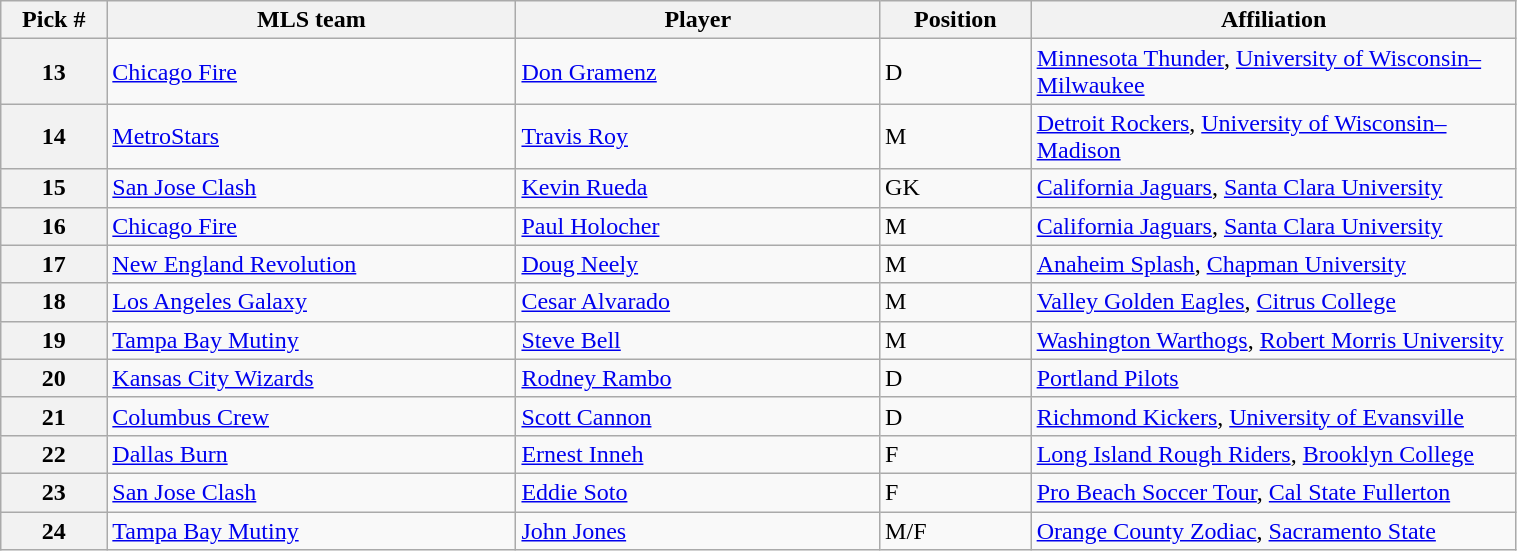<table class="wikitable sortable" style="width:80%">
<tr>
<th width=7%>Pick #</th>
<th width=27%>MLS team</th>
<th width=24%>Player</th>
<th width=10%>Position</th>
<th width=33%>Affiliation</th>
</tr>
<tr>
<th>13</th>
<td><a href='#'>Chicago Fire</a></td>
<td><a href='#'>Don Gramenz</a></td>
<td>D</td>
<td><a href='#'>Minnesota Thunder</a>, <a href='#'>University of Wisconsin–Milwaukee</a></td>
</tr>
<tr>
<th>14</th>
<td><a href='#'>MetroStars</a></td>
<td><a href='#'>Travis Roy</a></td>
<td>M</td>
<td><a href='#'>Detroit Rockers</a>, <a href='#'>University of Wisconsin–Madison</a></td>
</tr>
<tr>
<th>15</th>
<td><a href='#'>San Jose Clash</a></td>
<td><a href='#'>Kevin Rueda</a></td>
<td>GK</td>
<td><a href='#'>California Jaguars</a>, <a href='#'>Santa Clara University</a></td>
</tr>
<tr>
<th>16</th>
<td><a href='#'>Chicago Fire</a></td>
<td><a href='#'>Paul Holocher</a></td>
<td>M</td>
<td><a href='#'>California Jaguars</a>, <a href='#'>Santa Clara University</a></td>
</tr>
<tr>
<th>17</th>
<td><a href='#'>New England Revolution</a></td>
<td><a href='#'>Doug Neely</a></td>
<td>M</td>
<td><a href='#'>Anaheim Splash</a>, <a href='#'>Chapman University</a></td>
</tr>
<tr>
<th>18</th>
<td><a href='#'>Los Angeles Galaxy</a></td>
<td><a href='#'>Cesar Alvarado</a></td>
<td>M</td>
<td><a href='#'>Valley Golden Eagles</a>, <a href='#'>Citrus College</a></td>
</tr>
<tr>
<th>19</th>
<td><a href='#'>Tampa Bay Mutiny</a></td>
<td><a href='#'>Steve Bell</a></td>
<td>M</td>
<td><a href='#'>Washington Warthogs</a>, <a href='#'>Robert Morris University</a></td>
</tr>
<tr>
<th>20</th>
<td><a href='#'>Kansas City Wizards</a></td>
<td><a href='#'>Rodney Rambo</a></td>
<td>D</td>
<td><a href='#'>Portland Pilots</a></td>
</tr>
<tr>
<th>21</th>
<td><a href='#'>Columbus Crew</a></td>
<td><a href='#'>Scott Cannon</a></td>
<td>D</td>
<td><a href='#'>Richmond Kickers</a>, <a href='#'>University of Evansville</a></td>
</tr>
<tr>
<th>22</th>
<td><a href='#'>Dallas Burn</a></td>
<td><a href='#'>Ernest Inneh</a></td>
<td>F</td>
<td><a href='#'>Long Island Rough Riders</a>, <a href='#'>Brooklyn College</a></td>
</tr>
<tr>
<th>23</th>
<td><a href='#'>San Jose Clash</a></td>
<td><a href='#'>Eddie Soto</a></td>
<td>F</td>
<td><a href='#'>Pro Beach Soccer Tour</a>, <a href='#'>Cal State Fullerton</a></td>
</tr>
<tr>
<th>24</th>
<td><a href='#'>Tampa Bay Mutiny</a></td>
<td><a href='#'>John Jones</a></td>
<td>M/F</td>
<td><a href='#'>Orange County Zodiac</a>, <a href='#'>Sacramento State</a></td>
</tr>
</table>
